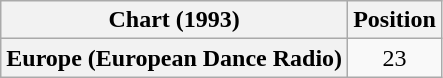<table class="wikitable plainrowheaders" style="text-align:center">
<tr>
<th>Chart (1993)</th>
<th>Position</th>
</tr>
<tr>
<th scope="row">Europe (European Dance Radio)</th>
<td>23</td>
</tr>
</table>
